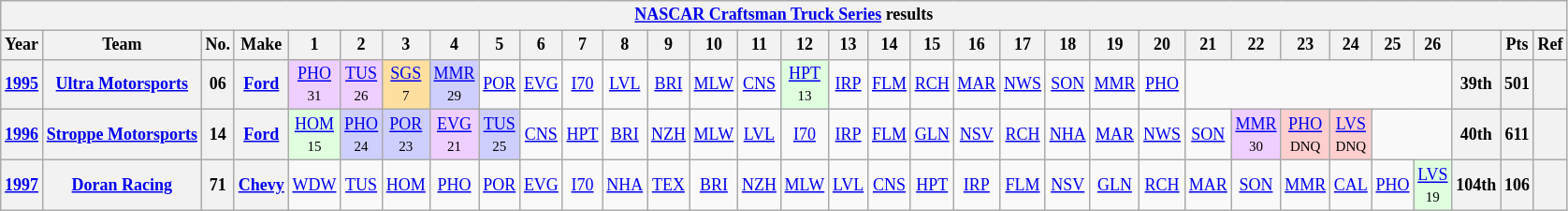<table class="wikitable" style="text-align:center; font-size:75%">
<tr>
<th colspan=45><a href='#'>NASCAR Craftsman Truck Series</a> results</th>
</tr>
<tr>
<th>Year</th>
<th>Team</th>
<th>No.</th>
<th>Make</th>
<th>1</th>
<th>2</th>
<th>3</th>
<th>4</th>
<th>5</th>
<th>6</th>
<th>7</th>
<th>8</th>
<th>9</th>
<th>10</th>
<th>11</th>
<th>12</th>
<th>13</th>
<th>14</th>
<th>15</th>
<th>16</th>
<th>17</th>
<th>18</th>
<th>19</th>
<th>20</th>
<th>21</th>
<th>22</th>
<th>23</th>
<th>24</th>
<th>25</th>
<th>26</th>
<th></th>
<th>Pts</th>
<th>Ref</th>
</tr>
<tr>
<th><a href='#'>1995</a></th>
<th><a href='#'>Ultra Motorsports</a></th>
<th>06</th>
<th><a href='#'>Ford</a></th>
<td style="background:#EFCFFF;"><a href='#'>PHO</a><br><small>31</small></td>
<td style="background:#EFCFFF;"><a href='#'>TUS</a><br><small>26</small></td>
<td style="background:#FFDF9F;"><a href='#'>SGS</a><br><small>7</small></td>
<td style="background:#CFCFFF;"><a href='#'>MMR</a><br><small>29</small></td>
<td><a href='#'>POR</a></td>
<td><a href='#'>EVG</a></td>
<td><a href='#'>I70</a></td>
<td><a href='#'>LVL</a></td>
<td><a href='#'>BRI</a></td>
<td><a href='#'>MLW</a></td>
<td><a href='#'>CNS</a></td>
<td style="background:#DFFFDF;"><a href='#'>HPT</a><br><small>13</small></td>
<td><a href='#'>IRP</a></td>
<td><a href='#'>FLM</a></td>
<td><a href='#'>RCH</a></td>
<td><a href='#'>MAR</a></td>
<td><a href='#'>NWS</a></td>
<td><a href='#'>SON</a></td>
<td><a href='#'>MMR</a></td>
<td><a href='#'>PHO</a></td>
<td colspan=6></td>
<th>39th</th>
<th>501</th>
<th></th>
</tr>
<tr>
<th><a href='#'>1996</a></th>
<th><a href='#'>Stroppe Motorsports</a></th>
<th>14</th>
<th><a href='#'>Ford</a></th>
<td style="background:#DFFFDF;"><a href='#'>HOM</a><br><small>15</small></td>
<td style="background:#CFCFFF;"><a href='#'>PHO</a><br><small>24</small></td>
<td style="background:#CFCFFF;"><a href='#'>POR</a><br><small>23</small></td>
<td style="background:#EFCFFF;"><a href='#'>EVG</a><br><small>21</small></td>
<td style="background:#CFCFFF;"><a href='#'>TUS</a><br><small>25</small></td>
<td><a href='#'>CNS</a></td>
<td><a href='#'>HPT</a></td>
<td><a href='#'>BRI</a></td>
<td><a href='#'>NZH</a></td>
<td><a href='#'>MLW</a></td>
<td><a href='#'>LVL</a></td>
<td><a href='#'>I70</a></td>
<td><a href='#'>IRP</a></td>
<td><a href='#'>FLM</a></td>
<td><a href='#'>GLN</a></td>
<td><a href='#'>NSV</a></td>
<td><a href='#'>RCH</a></td>
<td><a href='#'>NHA</a></td>
<td><a href='#'>MAR</a></td>
<td><a href='#'>NWS</a></td>
<td><a href='#'>SON</a></td>
<td style="background:#EFCFFF;"><a href='#'>MMR</a><br><small>30</small></td>
<td style="background:#FFCFCF;"><a href='#'>PHO</a><br><small>DNQ</small></td>
<td style="background:#FFCFCF;"><a href='#'>LVS</a><br><small>DNQ</small></td>
<td colspan=2></td>
<th>40th</th>
<th>611</th>
<th></th>
</tr>
<tr>
<th><a href='#'>1997</a></th>
<th><a href='#'>Doran Racing</a></th>
<th>71</th>
<th><a href='#'>Chevy</a></th>
<td><a href='#'>WDW</a></td>
<td><a href='#'>TUS</a></td>
<td><a href='#'>HOM</a></td>
<td><a href='#'>PHO</a></td>
<td><a href='#'>POR</a></td>
<td><a href='#'>EVG</a></td>
<td><a href='#'>I70</a></td>
<td><a href='#'>NHA</a></td>
<td><a href='#'>TEX</a></td>
<td><a href='#'>BRI</a></td>
<td><a href='#'>NZH</a></td>
<td><a href='#'>MLW</a></td>
<td><a href='#'>LVL</a></td>
<td><a href='#'>CNS</a></td>
<td><a href='#'>HPT</a></td>
<td><a href='#'>IRP</a></td>
<td><a href='#'>FLM</a></td>
<td><a href='#'>NSV</a></td>
<td><a href='#'>GLN</a></td>
<td><a href='#'>RCH</a></td>
<td><a href='#'>MAR</a></td>
<td><a href='#'>SON</a></td>
<td><a href='#'>MMR</a></td>
<td><a href='#'>CAL</a></td>
<td><a href='#'>PHO</a></td>
<td style="background:#DFFFDF;"><a href='#'>LVS</a><br><small>19</small></td>
<th>104th</th>
<th>106</th>
<th></th>
</tr>
</table>
